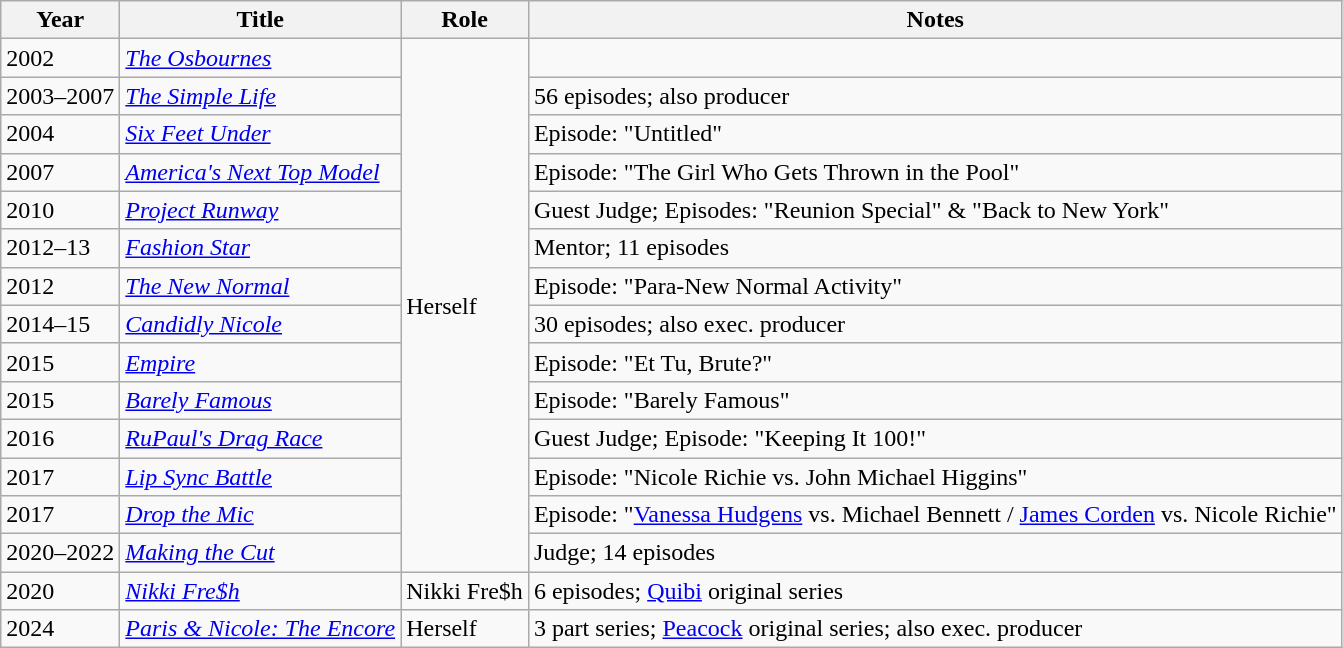<table class="wikitable">
<tr>
<th>Year</th>
<th>Title</th>
<th>Role</th>
<th>Notes</th>
</tr>
<tr>
<td>2002</td>
<td><em><a href='#'>The Osbournes</a></em></td>
<td rowspan="14">Herself</td>
</tr>
<tr>
<td>2003–2007</td>
<td><em><a href='#'>The Simple Life</a></em></td>
<td>56 episodes; also producer</td>
</tr>
<tr>
<td>2004</td>
<td><em><a href='#'>Six Feet Under</a></em></td>
<td>Episode: "Untitled"</td>
</tr>
<tr>
<td>2007</td>
<td><em><a href='#'>America's Next Top Model</a></em></td>
<td>Episode: "The Girl Who Gets Thrown in the Pool"</td>
</tr>
<tr>
<td>2010</td>
<td><em><a href='#'>Project Runway</a></em></td>
<td>Guest Judge; Episodes: "Reunion Special" & "Back to New York"</td>
</tr>
<tr>
<td>2012–13</td>
<td><em><a href='#'>Fashion Star</a></em></td>
<td>Mentor; 11 episodes</td>
</tr>
<tr>
<td>2012</td>
<td><em><a href='#'>The New Normal</a></em></td>
<td>Episode: "Para-New Normal Activity"</td>
</tr>
<tr>
<td>2014–15</td>
<td><em><a href='#'>Candidly Nicole</a></em></td>
<td>30 episodes; also exec. producer</td>
</tr>
<tr>
<td>2015</td>
<td><em><a href='#'>Empire</a></em></td>
<td>Episode: "Et Tu, Brute?"</td>
</tr>
<tr>
<td>2015</td>
<td><em><a href='#'>Barely Famous</a></em></td>
<td>Episode: "Barely Famous"</td>
</tr>
<tr>
<td>2016</td>
<td><em><a href='#'>RuPaul's Drag Race</a></em></td>
<td>Guest Judge; Episode: "Keeping It 100!"</td>
</tr>
<tr>
<td>2017</td>
<td><em><a href='#'>Lip Sync Battle</a></em></td>
<td>Episode: "Nicole Richie vs. John Michael Higgins"</td>
</tr>
<tr>
<td>2017</td>
<td><em><a href='#'>Drop the Mic</a></em></td>
<td>Episode: "<a href='#'>Vanessa Hudgens</a> vs. Michael Bennett / <a href='#'>James Corden</a> vs. Nicole Richie"</td>
</tr>
<tr>
<td>2020–2022</td>
<td><em><a href='#'>Making the Cut</a></em></td>
<td>Judge; 14 episodes</td>
</tr>
<tr>
<td>2020</td>
<td><em><a href='#'>Nikki Fre$h</a></em></td>
<td>Nikki Fre$h</td>
<td>6 episodes; <a href='#'>Quibi</a> original series</td>
</tr>
<tr>
<td>2024</td>
<td><em><a href='#'>Paris & Nicole: The Encore</a></em></td>
<td>Herself</td>
<td>3 part series; <a href='#'>Peacock</a> original series; also exec. producer</td>
</tr>
</table>
